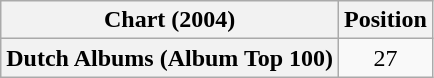<table class="wikitable plainrowheaders" style="text-align:center">
<tr>
<th scope="col">Chart (2004)</th>
<th scope="col">Position</th>
</tr>
<tr>
<th scope="row">Dutch Albums (Album Top 100)</th>
<td>27</td>
</tr>
</table>
